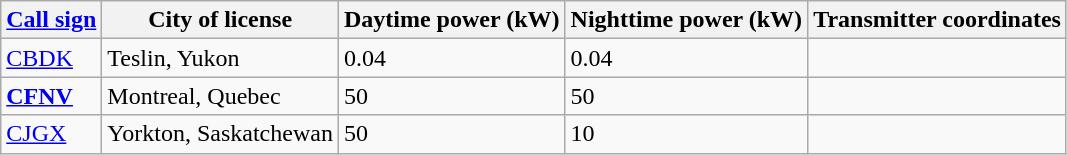<table class="wikitable sortable">
<tr>
<th><a href='#'>Call sign</a></th>
<th>City of license</th>
<th>Daytime power (kW)</th>
<th>Nighttime power (kW)</th>
<th>Transmitter coordinates</th>
</tr>
<tr>
<td><a href='#'>CBDK</a></td>
<td>Teslin, Yukon</td>
<td>0.04</td>
<td>0.04</td>
<td></td>
</tr>
<tr>
<td><strong><a href='#'>CFNV</a></strong></td>
<td>Montreal, Quebec</td>
<td>50</td>
<td>50</td>
<td></td>
</tr>
<tr>
<td><a href='#'>CJGX</a></td>
<td>Yorkton, Saskatchewan</td>
<td>50</td>
<td>10</td>
<td></td>
</tr>
</table>
